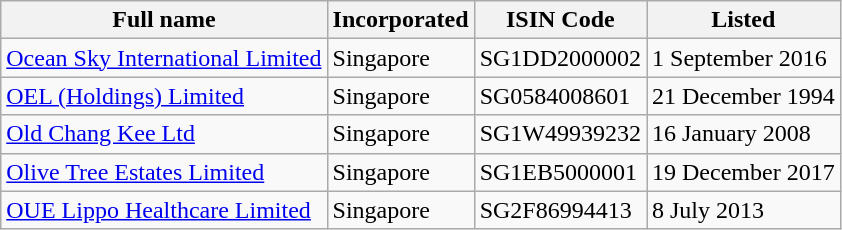<table class="wikitable">
<tr>
<th>Full name</th>
<th>Incorporated</th>
<th>ISIN Code</th>
<th>Listed</th>
</tr>
<tr>
<td><a href='#'>Ocean Sky International Limited</a></td>
<td>Singapore</td>
<td>SG1DD2000002</td>
<td>1 September 2016</td>
</tr>
<tr>
<td><a href='#'>OEL (Holdings) Limited</a></td>
<td>Singapore</td>
<td>SG0584008601</td>
<td>21 December 1994</td>
</tr>
<tr>
<td><a href='#'>Old Chang Kee Ltd</a></td>
<td>Singapore</td>
<td>SG1W49939232</td>
<td>16 January 2008</td>
</tr>
<tr>
<td><a href='#'>Olive Tree Estates Limited</a></td>
<td>Singapore</td>
<td>SG1EB5000001</td>
<td>19 December 2017</td>
</tr>
<tr>
<td><a href='#'>OUE Lippo Healthcare Limited</a></td>
<td>Singapore</td>
<td>SG2F86994413</td>
<td>8 July 2013</td>
</tr>
</table>
